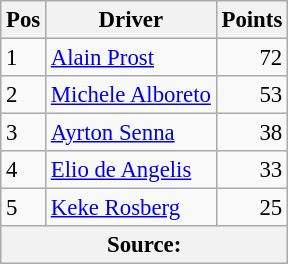<table class="wikitable" style="font-size: 95%;">
<tr>
<th>Pos</th>
<th>Driver</th>
<th>Points</th>
</tr>
<tr>
<td>1</td>
<td> <a href='#'>Alain Prost</a></td>
<td style="text-align: right">72</td>
</tr>
<tr>
<td>2</td>
<td> <a href='#'>Michele Alboreto</a></td>
<td style="text-align: right">53</td>
</tr>
<tr>
<td>3</td>
<td> <a href='#'>Ayrton Senna</a></td>
<td style="text-align: right">38</td>
</tr>
<tr>
<td>4</td>
<td> <a href='#'>Elio de Angelis</a></td>
<td style="text-align: right">33</td>
</tr>
<tr>
<td>5</td>
<td> <a href='#'>Keke Rosberg</a></td>
<td style="text-align: right">25</td>
</tr>
<tr>
<th colspan=4>Source: </th>
</tr>
</table>
